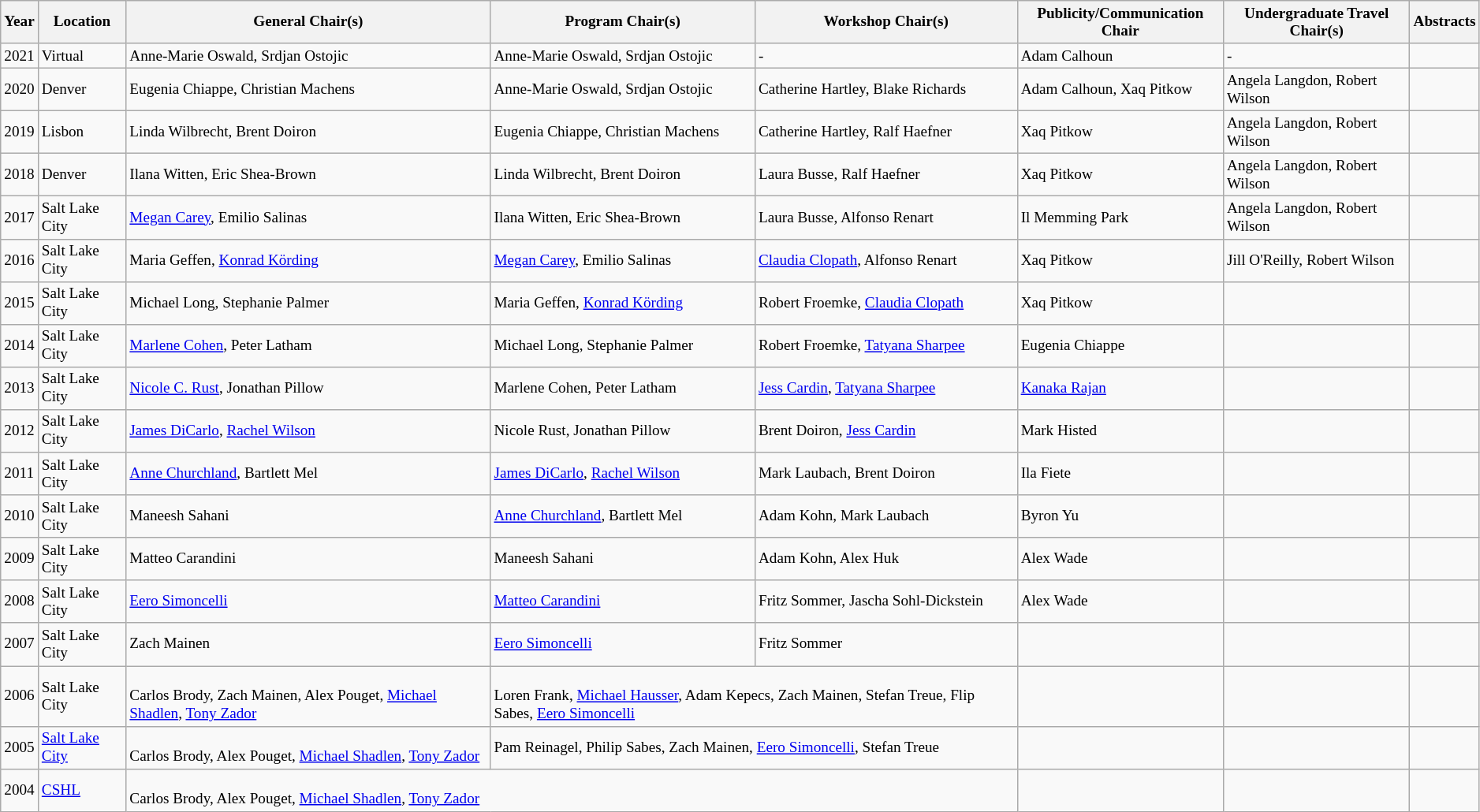<table class="wikitable" style="font-size:80%">
<tr>
<th>Year</th>
<th>Location</th>
<th>General Chair(s)</th>
<th>Program Chair(s)</th>
<th>Workshop Chair(s)</th>
<th>Publicity/Communication Chair</th>
<th>Undergraduate Travel Chair(s)</th>
<th>Abstracts</th>
</tr>
<tr>
<td>2021</td>
<td>Virtual</td>
<td>Anne-Marie Oswald, Srdjan Ostojic</td>
<td>Anne-Marie Oswald, Srdjan Ostojic</td>
<td>-</td>
<td>Adam Calhoun</td>
<td>-</td>
<td></td>
</tr>
<tr>
<td>2020</td>
<td>Denver</td>
<td>Eugenia Chiappe, Christian Machens</td>
<td>Anne-Marie Oswald, Srdjan Ostojic</td>
<td>Catherine Hartley, Blake Richards</td>
<td>Adam Calhoun, Xaq Pitkow</td>
<td>Angela Langdon, Robert Wilson</td>
<td></td>
</tr>
<tr>
<td>2019</td>
<td>Lisbon</td>
<td>Linda Wilbrecht, Brent Doiron</td>
<td>Eugenia Chiappe, Christian Machens</td>
<td>Catherine Hartley, Ralf Haefner</td>
<td>Xaq Pitkow</td>
<td>Angela Langdon, Robert Wilson</td>
<td></td>
</tr>
<tr>
<td>2018</td>
<td>Denver</td>
<td>Ilana Witten, Eric Shea-Brown</td>
<td>Linda Wilbrecht, Brent Doiron</td>
<td>Laura Busse, Ralf Haefner</td>
<td>Xaq Pitkow</td>
<td>Angela Langdon, Robert Wilson</td>
<td></td>
</tr>
<tr>
<td>2017</td>
<td>Salt Lake City</td>
<td><a href='#'>Megan Carey</a>, Emilio Salinas</td>
<td>Ilana Witten, Eric Shea-Brown</td>
<td>Laura Busse, Alfonso Renart</td>
<td>Il Memming Park</td>
<td>Angela Langdon, Robert Wilson</td>
<td></td>
</tr>
<tr>
<td>2016</td>
<td>Salt Lake City</td>
<td>Maria Geffen, <a href='#'>Konrad Körding</a></td>
<td><a href='#'>Megan Carey</a>, Emilio Salinas</td>
<td><a href='#'>Claudia Clopath</a>, Alfonso Renart</td>
<td>Xaq Pitkow</td>
<td>Jill O'Reilly, Robert Wilson</td>
<td></td>
</tr>
<tr>
<td>2015</td>
<td>Salt Lake City</td>
<td>Michael Long, Stephanie Palmer</td>
<td>Maria Geffen, <a href='#'>Konrad Körding</a></td>
<td>Robert Froemke, <a href='#'>Claudia Clopath</a></td>
<td>Xaq Pitkow</td>
<td></td>
<td></td>
</tr>
<tr>
<td>2014</td>
<td>Salt Lake City</td>
<td><a href='#'>Marlene Cohen</a>, Peter Latham</td>
<td>Michael Long, Stephanie Palmer</td>
<td>Robert Froemke, <a href='#'>Tatyana Sharpee</a></td>
<td>Eugenia Chiappe</td>
<td></td>
<td></td>
</tr>
<tr>
<td>2013</td>
<td>Salt Lake City</td>
<td><a href='#'>Nicole C. Rust</a>, Jonathan Pillow</td>
<td>Marlene Cohen, Peter Latham</td>
<td><a href='#'>Jess Cardin</a>, <a href='#'>Tatyana Sharpee</a></td>
<td><a href='#'>Kanaka Rajan</a></td>
<td></td>
<td></td>
</tr>
<tr>
<td>2012</td>
<td>Salt Lake City</td>
<td><a href='#'>James DiCarlo</a>, <a href='#'>Rachel Wilson</a></td>
<td>Nicole Rust, Jonathan Pillow</td>
<td>Brent Doiron, <a href='#'>Jess Cardin</a></td>
<td>Mark Histed</td>
<td></td>
<td></td>
</tr>
<tr>
<td>2011</td>
<td>Salt Lake City</td>
<td><a href='#'>Anne Churchland</a>, Bartlett Mel</td>
<td><a href='#'>James DiCarlo</a>, <a href='#'>Rachel Wilson</a></td>
<td>Mark Laubach, Brent Doiron</td>
<td>Ila Fiete</td>
<td></td>
<td></td>
</tr>
<tr>
<td>2010</td>
<td>Salt Lake City</td>
<td>Maneesh Sahani</td>
<td><a href='#'>Anne Churchland</a>, Bartlett Mel</td>
<td>Adam Kohn, Mark Laubach</td>
<td>Byron Yu</td>
<td></td>
<td></td>
</tr>
<tr>
<td>2009</td>
<td>Salt Lake City</td>
<td>Matteo Carandini</td>
<td>Maneesh Sahani</td>
<td>Adam Kohn, Alex Huk</td>
<td>Alex Wade</td>
<td></td>
<td></td>
</tr>
<tr>
<td>2008</td>
<td>Salt Lake City</td>
<td><a href='#'>Eero Simoncelli</a></td>
<td><a href='#'>Matteo Carandini</a></td>
<td>Fritz Sommer, Jascha Sohl-Dickstein</td>
<td>Alex Wade</td>
<td></td>
<td></td>
</tr>
<tr>
<td>2007</td>
<td>Salt Lake City</td>
<td>Zach Mainen</td>
<td><a href='#'>Eero Simoncelli</a></td>
<td>Fritz Sommer</td>
<td></td>
<td></td>
<td></td>
</tr>
<tr>
<td>2006</td>
<td>Salt Lake City</td>
<td><br>Carlos Brody, Zach Mainen, Alex Pouget, <a href='#'>Michael Shadlen</a>, <a href='#'>Tony Zador</a></td>
<td colspan="2"><br>Loren Frank, <a href='#'>Michael Hausser</a>, Adam Kepecs, Zach Mainen, Stefan Treue, Flip Sabes, <a href='#'>Eero Simoncelli</a></td>
<td></td>
<td></td>
<td></td>
</tr>
<tr>
<td>2005</td>
<td><a href='#'>Salt Lake City</a></td>
<td><br>Carlos Brody, Alex Pouget, <a href='#'>Michael Shadlen</a>, <a href='#'>Tony Zador</a></td>
<td colspan="2">Pam Reinagel, Philip Sabes, Zach Mainen, <a href='#'>Eero Simoncelli</a>, Stefan Treue</td>
<td></td>
<td></td>
<td></td>
</tr>
<tr>
<td>2004</td>
<td><a href='#'>CSHL</a></td>
<td colspan="3"><br>Carlos Brody, Alex Pouget, <a href='#'>Michael Shadlen</a>, <a href='#'>Tony Zador</a></td>
<td></td>
<td></td>
<td></td>
</tr>
</table>
